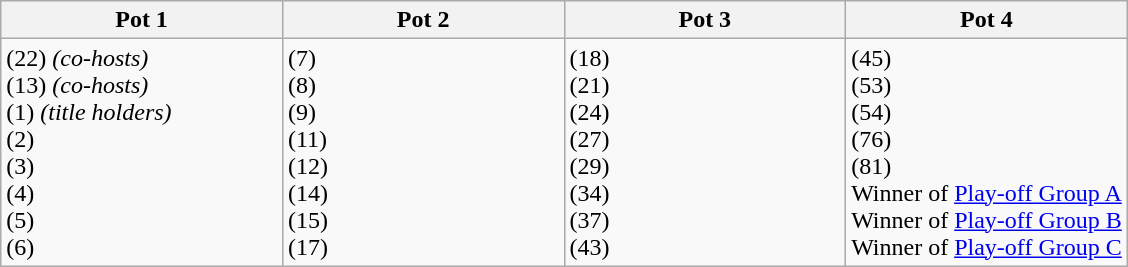<table class="wikitable">
<tr>
<th width=25%>Pot 1</th>
<th width=25%>Pot 2</th>
<th width=25%>Pot 3</th>
<th width=25%>Pot 4</th>
</tr>
<tr>
<td> (22) <em>(co-hosts)</em><br> (13) <em>(co-hosts)</em><br> (1) <em>(title holders)</em><br> (2)<br> (3)<br> (4)<br> (5)<br> (6)</td>
<td> (7)<br> (8)<br> (9)<br> (11)<br> (12)<br> (14)<br> (15)<br> (17)</td>
<td> (18)<br> (21)<br> (24)<br> (27)<br> (29)<br> (34)<br> (37)<br> (43)</td>
<td> (45)<br> (53)<br> (54)<br> (76)<br> (81)<br> Winner of <a href='#'>Play-off Group A</a><br> Winner of <a href='#'>Play-off Group B</a><br> Winner of <a href='#'>Play-off Group C</a></td>
</tr>
</table>
